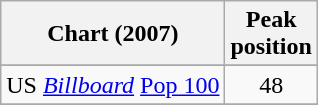<table class="wikitable sortable">
<tr>
<th align="left">Chart (2007)</th>
<th align="center">Peak<br>position</th>
</tr>
<tr>
</tr>
<tr>
</tr>
<tr>
<td>US <em><a href='#'>Billboard</a></em> <a href='#'>Pop 100</a></td>
<td align="center">48</td>
</tr>
<tr>
</tr>
<tr>
</tr>
</table>
